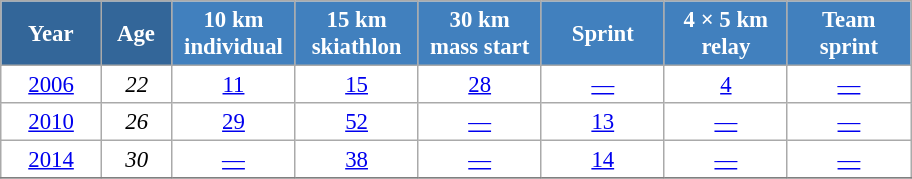<table class="wikitable" style="font-size:95%; text-align:center; border:grey solid 1px; border-collapse:collapse; background:#ffffff;">
<tr>
<th style="background-color:#369; color:white; width:60px;"> Year </th>
<th style="background-color:#369; color:white; width:40px;"> Age </th>
<th style="background-color:#4180be; color:white; width:75px;"> 10 km <br> individual </th>
<th style="background-color:#4180be; color:white; width:75px;"> 15 km <br> skiathlon </th>
<th style="background-color:#4180be; color:white; width:75px;"> 30 km <br> mass start </th>
<th style="background-color:#4180be; color:white; width:75px;"> Sprint </th>
<th style="background-color:#4180be; color:white; width:75px;"> 4 × 5 km <br> relay </th>
<th style="background-color:#4180be; color:white; width:75px;"> Team <br> sprint </th>
</tr>
<tr>
<td><a href='#'>2006</a></td>
<td><em>22</em></td>
<td><a href='#'>11</a></td>
<td><a href='#'>15</a></td>
<td><a href='#'>28</a></td>
<td><a href='#'>—</a></td>
<td><a href='#'>4</a></td>
<td><a href='#'>—</a></td>
</tr>
<tr>
<td><a href='#'>2010</a></td>
<td><em>26</em></td>
<td><a href='#'>29</a></td>
<td><a href='#'>52</a></td>
<td><a href='#'>—</a></td>
<td><a href='#'>13</a></td>
<td><a href='#'>—</a></td>
<td><a href='#'>—</a></td>
</tr>
<tr>
<td><a href='#'>2014</a></td>
<td><em>30</em></td>
<td><a href='#'>—</a></td>
<td><a href='#'>38</a></td>
<td><a href='#'>—</a></td>
<td><a href='#'>14</a></td>
<td><a href='#'>—</a></td>
<td><a href='#'>—</a></td>
</tr>
<tr>
</tr>
</table>
